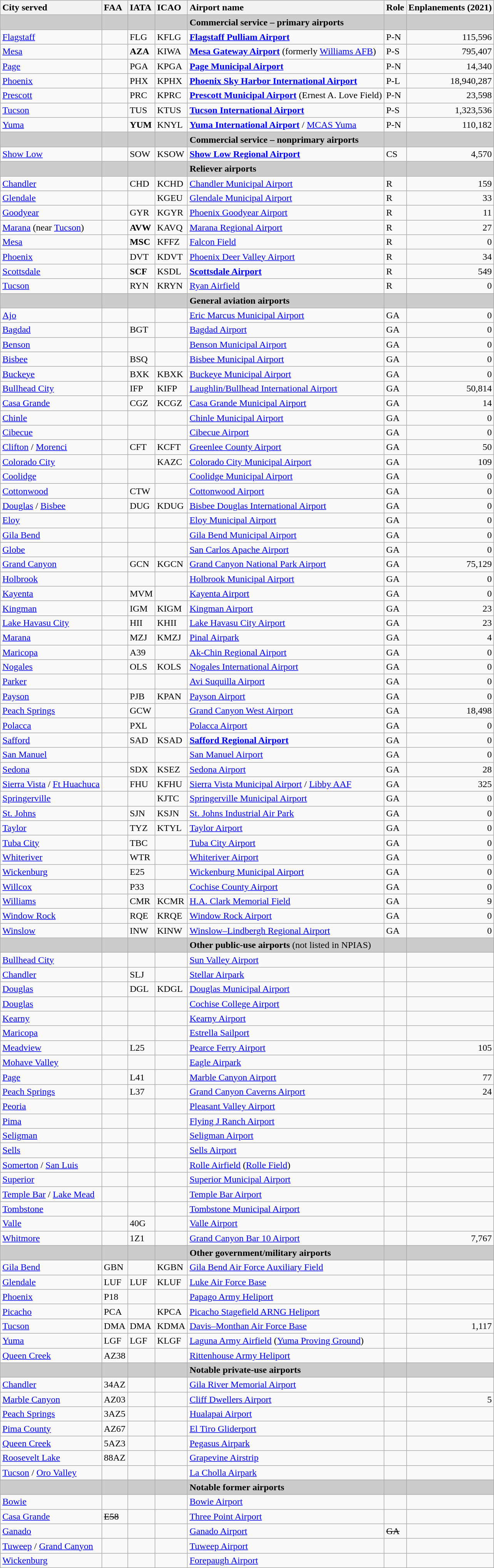<table class="wikitable sortable">
<tr valign=baseline>
<th style="white-space:nowrap; text-align:left;">City served</th>
<th style="white-space:nowrap; text-align:left;">FAA</th>
<th style="white-space:nowrap; text-align:left;">IATA</th>
<th style="white-space:nowrap; text-align:left;">ICAO</th>
<th style="white-space:nowrap; text-align:left;">Airport name</th>
<th style="white-space:nowrap; text-align:left;">Role</th>
<th style="white-space:nowrap; text-align:right;">Enplanements (2021)</th>
</tr>
<tr style="background:#CCCCCC;">
<td></td>
<td></td>
<td></td>
<td></td>
<td><strong>Commercial service – primary airports</strong></td>
<td></td>
<td><br><onlyinclude></td>
</tr>
<tr valign=top>
<td><a href='#'>Flagstaff</a></td>
<td></td>
<td>FLG</td>
<td>KFLG</td>
<td><strong><a href='#'>Flagstaff Pulliam Airport</a></strong></td>
<td>P-N</td>
<td align=right>115,596</td>
</tr>
<tr valign=top>
<td><a href='#'>Mesa</a></td>
<td></td>
<td><strong>AZA</strong></td>
<td>KIWA</td>
<td><strong><a href='#'>Mesa Gateway Airport</a></strong> (formerly <a href='#'>Williams AFB</a>)</td>
<td>P-S</td>
<td align=right>795,407</td>
</tr>
<tr valign=top>
<td><a href='#'>Page</a></td>
<td></td>
<td>PGA</td>
<td>KPGA</td>
<td><strong><a href='#'>Page Municipal Airport</a></strong></td>
<td>P-N</td>
<td align=right>14,340</td>
</tr>
<tr valign=top>
<td><a href='#'>Phoenix</a></td>
<td></td>
<td>PHX</td>
<td>KPHX</td>
<td><strong><a href='#'>Phoenix Sky Harbor International Airport</a></strong></td>
<td>P-L</td>
<td align=right>18,940,287</td>
</tr>
<tr valign=top>
<td><a href='#'>Prescott</a></td>
<td></td>
<td>PRC</td>
<td>KPRC</td>
<td><strong><a href='#'>Prescott Municipal Airport</a></strong> (Ernest A. Love Field)</td>
<td>P-N</td>
<td align=right>23,598</td>
</tr>
<tr valign=top>
<td><a href='#'>Tucson</a></td>
<td></td>
<td>TUS</td>
<td>KTUS</td>
<td><strong><a href='#'>Tucson International Airport</a></strong></td>
<td>P-S</td>
<td align=right>1,323,536</td>
</tr>
<tr valign=top>
<td><a href='#'>Yuma</a></td>
<td> </td>
<td><strong>YUM</strong></td>
<td>KNYL </td>
<td><strong><a href='#'>Yuma International Airport</a></strong> / <a href='#'>MCAS Yuma</a></td>
<td>P-N</td>
<td align=right>110,182<br></onlyinclude></td>
</tr>
<tr style="background:#CCCCCC;">
<td></td>
<td></td>
<td></td>
<td></td>
<td><strong>Commercial service – nonprimary airports</strong></td>
<td></td>
<td></td>
</tr>
<tr valign=top>
<td><a href='#'>Show Low</a></td>
<td></td>
<td>SOW</td>
<td>KSOW</td>
<td><strong><a href='#'>Show Low Regional Airport</a></strong></td>
<td>CS</td>
<td align=right>4,570</td>
</tr>
<tr style="background:#CCCCCC;">
<td></td>
<td></td>
<td></td>
<td></td>
<td><strong>Reliever airports</strong></td>
<td></td>
<td></td>
</tr>
<tr valign=top>
<td><a href='#'>Chandler</a></td>
<td></td>
<td>CHD</td>
<td>KCHD</td>
<td><a href='#'>Chandler Municipal Airport</a></td>
<td>R</td>
<td align=right>159</td>
</tr>
<tr valign=top>
<td><a href='#'>Glendale</a></td>
<td></td>
<td></td>
<td>KGEU</td>
<td><a href='#'>Glendale Municipal Airport</a></td>
<td>R</td>
<td align=right>33</td>
</tr>
<tr valign=top>
<td><a href='#'>Goodyear</a></td>
<td></td>
<td>GYR</td>
<td>KGYR</td>
<td><a href='#'>Phoenix Goodyear Airport</a></td>
<td>R</td>
<td align=right>11</td>
</tr>
<tr valign=top>
<td><a href='#'>Marana</a> (near <a href='#'>Tucson</a>)</td>
<td></td>
<td><strong>AVW</strong></td>
<td>KAVQ</td>
<td><a href='#'>Marana Regional Airport</a></td>
<td>R</td>
<td align=right>27</td>
</tr>
<tr valign=top>
<td><a href='#'>Mesa</a></td>
<td></td>
<td><strong>MSC</strong></td>
<td>KFFZ</td>
<td><a href='#'>Falcon Field</a></td>
<td>R</td>
<td align=right>0</td>
</tr>
<tr valign=top>
<td><a href='#'>Phoenix</a></td>
<td></td>
<td>DVT</td>
<td>KDVT</td>
<td><a href='#'>Phoenix Deer Valley Airport</a></td>
<td>R</td>
<td align=right>34</td>
</tr>
<tr valign=top>
<td><a href='#'>Scottsdale</a></td>
<td></td>
<td><strong>SCF</strong></td>
<td>KSDL</td>
<td><strong><a href='#'>Scottsdale Airport</a></strong></td>
<td>R</td>
<td align=right>549</td>
</tr>
<tr valign=top>
<td><a href='#'>Tucson</a></td>
<td></td>
<td>RYN</td>
<td>KRYN</td>
<td><a href='#'>Ryan Airfield</a></td>
<td>R</td>
<td align=right>0</td>
</tr>
<tr style="background:#CCCCCC;">
<td></td>
<td></td>
<td></td>
<td></td>
<td><strong>General aviation airports</strong></td>
<td></td>
<td></td>
</tr>
<tr valign=top>
<td><a href='#'>Ajo</a></td>
<td></td>
<td></td>
<td></td>
<td><a href='#'>Eric Marcus Municipal Airport</a></td>
<td>GA</td>
<td align=right>0</td>
</tr>
<tr valign=top>
<td><a href='#'>Bagdad</a></td>
<td></td>
<td>BGT</td>
<td></td>
<td><a href='#'>Bagdad Airport</a></td>
<td>GA</td>
<td align=right>0</td>
</tr>
<tr valign=top>
<td><a href='#'>Benson</a></td>
<td></td>
<td></td>
<td></td>
<td><a href='#'>Benson Municipal Airport</a></td>
<td>GA</td>
<td align=right>0</td>
</tr>
<tr valign=top>
<td><a href='#'>Bisbee</a></td>
<td></td>
<td>BSQ</td>
<td></td>
<td><a href='#'>Bisbee Municipal Airport</a></td>
<td>GA</td>
<td align=right>0</td>
</tr>
<tr valign=top>
<td><a href='#'>Buckeye</a></td>
<td></td>
<td>BXK</td>
<td>KBXK</td>
<td><a href='#'>Buckeye Municipal Airport</a></td>
<td>GA</td>
<td align=right>0</td>
</tr>
<tr valign=top>
<td><a href='#'>Bullhead City</a></td>
<td></td>
<td>IFP</td>
<td>KIFP</td>
<td><a href='#'>Laughlin/Bullhead International Airport</a></td>
<td>GA</td>
<td align=right>50,814</td>
</tr>
<tr valign=top>
<td><a href='#'>Casa Grande</a></td>
<td></td>
<td>CGZ</td>
<td>KCGZ</td>
<td><a href='#'>Casa Grande Municipal Airport</a></td>
<td>GA</td>
<td align=right>14</td>
</tr>
<tr valign=top>
<td><a href='#'>Chinle</a></td>
<td></td>
<td></td>
<td></td>
<td><a href='#'>Chinle Municipal Airport</a></td>
<td>GA</td>
<td align=right>0</td>
</tr>
<tr valign=top>
<td><a href='#'>Cibecue</a></td>
<td></td>
<td></td>
<td></td>
<td><a href='#'>Cibecue Airport</a></td>
<td>GA</td>
<td align=right>0</td>
</tr>
<tr valign=top>
<td><a href='#'>Clifton</a> / <a href='#'>Morenci</a></td>
<td></td>
<td>CFT</td>
<td>KCFT</td>
<td><a href='#'>Greenlee County Airport</a></td>
<td>GA</td>
<td align=right>50</td>
</tr>
<tr valign=top>
<td><a href='#'>Colorado City</a></td>
<td></td>
<td></td>
<td>KAZC</td>
<td><a href='#'>Colorado City Municipal Airport</a></td>
<td>GA</td>
<td align=right>109</td>
</tr>
<tr valign=top>
<td><a href='#'>Coolidge</a></td>
<td></td>
<td></td>
<td></td>
<td><a href='#'>Coolidge Municipal Airport</a></td>
<td>GA</td>
<td align=right>0</td>
</tr>
<tr valign=top>
<td><a href='#'>Cottonwood</a></td>
<td></td>
<td>CTW</td>
<td></td>
<td><a href='#'>Cottonwood Airport</a></td>
<td>GA</td>
<td align=right>0</td>
</tr>
<tr valign=top>
<td><a href='#'>Douglas</a> / <a href='#'>Bisbee</a></td>
<td></td>
<td>DUG</td>
<td>KDUG</td>
<td><a href='#'>Bisbee Douglas International Airport</a></td>
<td>GA</td>
<td align=right>0</td>
</tr>
<tr valign=top>
<td><a href='#'>Eloy</a></td>
<td></td>
<td></td>
<td></td>
<td><a href='#'>Eloy Municipal Airport</a></td>
<td>GA</td>
<td align=right>0</td>
</tr>
<tr valign=top>
<td><a href='#'>Gila Bend</a></td>
<td></td>
<td></td>
<td></td>
<td><a href='#'>Gila Bend Municipal Airport</a></td>
<td>GA</td>
<td align=right>0</td>
</tr>
<tr valign=top>
<td><a href='#'>Globe</a></td>
<td></td>
<td></td>
<td></td>
<td><a href='#'>San Carlos Apache Airport</a></td>
<td>GA</td>
<td align=right>0</td>
</tr>
<tr valign=top>
<td><a href='#'>Grand Canyon</a></td>
<td></td>
<td>GCN</td>
<td>KGCN</td>
<td><a href='#'>Grand Canyon National Park Airport</a></td>
<td>GA</td>
<td align=right>75,129</td>
</tr>
<tr valign=top>
<td><a href='#'>Holbrook</a></td>
<td></td>
<td></td>
<td></td>
<td><a href='#'>Holbrook Municipal Airport</a></td>
<td>GA</td>
<td align=right>0</td>
</tr>
<tr valign=top>
<td><a href='#'>Kayenta</a></td>
<td></td>
<td>MVM</td>
<td></td>
<td><a href='#'>Kayenta Airport</a></td>
<td>GA</td>
<td align=right>0</td>
</tr>
<tr valign=top>
<td><a href='#'>Kingman</a></td>
<td></td>
<td>IGM</td>
<td>KIGM</td>
<td><a href='#'>Kingman Airport</a></td>
<td>GA</td>
<td align=right>23</td>
</tr>
<tr valign=top>
<td><a href='#'>Lake Havasu City</a></td>
<td></td>
<td>HII</td>
<td>KHII</td>
<td><a href='#'>Lake Havasu City Airport</a></td>
<td>GA</td>
<td align=right>23</td>
</tr>
<tr valign=top>
<td><a href='#'>Marana</a></td>
<td></td>
<td>MZJ</td>
<td>KMZJ</td>
<td><a href='#'>Pinal Airpark</a></td>
<td>GA</td>
<td align=right>4</td>
</tr>
<tr valign=top>
<td><a href='#'>Maricopa</a></td>
<td></td>
<td>A39</td>
<td></td>
<td><a href='#'>Ak-Chin Regional Airport</a></td>
<td>GA</td>
<td align=right>0</td>
</tr>
<tr valign=top>
<td><a href='#'>Nogales</a></td>
<td></td>
<td>OLS</td>
<td>KOLS</td>
<td><a href='#'>Nogales International Airport</a></td>
<td>GA</td>
<td align=right>0</td>
</tr>
<tr valign=top>
<td><a href='#'>Parker</a></td>
<td></td>
<td></td>
<td></td>
<td><a href='#'>Avi Suquilla Airport</a></td>
<td>GA</td>
<td align=right>0</td>
</tr>
<tr valign=top>
<td><a href='#'>Payson</a></td>
<td></td>
<td>PJB</td>
<td>KPAN</td>
<td><a href='#'>Payson Airport</a></td>
<td>GA</td>
<td align=right>0</td>
</tr>
<tr valign=top>
<td><a href='#'>Peach Springs</a></td>
<td></td>
<td>GCW</td>
<td></td>
<td><a href='#'>Grand Canyon West Airport</a></td>
<td>GA</td>
<td align=right>18,498</td>
</tr>
<tr valign=top>
<td><a href='#'>Polacca</a></td>
<td></td>
<td>PXL</td>
<td></td>
<td><a href='#'>Polacca Airport</a></td>
<td>GA</td>
<td align=right>0</td>
</tr>
<tr valign=top>
<td><a href='#'>Safford</a></td>
<td></td>
<td>SAD</td>
<td>KSAD</td>
<td><strong><a href='#'>Safford Regional Airport</a></strong></td>
<td>GA</td>
<td align=right>0</td>
</tr>
<tr valign=top>
<td><a href='#'>San Manuel</a></td>
<td></td>
<td></td>
<td></td>
<td><a href='#'>San Manuel Airport</a></td>
<td>GA</td>
<td align=right>0</td>
</tr>
<tr valign=top>
<td><a href='#'>Sedona</a></td>
<td></td>
<td>SDX</td>
<td>KSEZ</td>
<td><a href='#'>Sedona Airport</a></td>
<td>GA</td>
<td align=right>28</td>
</tr>
<tr valign=top>
<td><a href='#'>Sierra Vista</a> / <a href='#'>Ft Huachuca</a></td>
<td></td>
<td>FHU</td>
<td>KFHU</td>
<td><a href='#'>Sierra Vista Municipal Airport</a> / <a href='#'>Libby AAF</a></td>
<td>GA</td>
<td align=right>325</td>
</tr>
<tr valign=top>
<td><a href='#'>Springerville</a></td>
<td> </td>
<td></td>
<td>KJTC</td>
<td><a href='#'>Springerville Municipal Airport</a></td>
<td>GA</td>
<td align=right>0</td>
</tr>
<tr valign=top>
<td><a href='#'>St. Johns</a></td>
<td></td>
<td>SJN</td>
<td>KSJN</td>
<td><a href='#'>St. Johns Industrial Air Park</a></td>
<td>GA</td>
<td align=right>0</td>
</tr>
<tr valign=top>
<td><a href='#'>Taylor</a></td>
<td></td>
<td>TYZ</td>
<td>KTYL</td>
<td><a href='#'>Taylor Airport</a></td>
<td>GA</td>
<td align=right>0</td>
</tr>
<tr valign=top>
<td><a href='#'>Tuba City</a></td>
<td></td>
<td>TBC</td>
<td></td>
<td><a href='#'>Tuba City Airport</a></td>
<td>GA</td>
<td align=right>0</td>
</tr>
<tr valign=top>
<td><a href='#'>Whiteriver</a></td>
<td></td>
<td>WTR</td>
<td></td>
<td><a href='#'>Whiteriver Airport</a></td>
<td>GA</td>
<td align=right>0</td>
</tr>
<tr valign=top>
<td><a href='#'>Wickenburg</a></td>
<td></td>
<td>E25</td>
<td></td>
<td><a href='#'>Wickenburg Municipal Airport</a></td>
<td>GA</td>
<td align=right>0</td>
</tr>
<tr valign=top>
<td><a href='#'>Willcox</a></td>
<td></td>
<td>P33</td>
<td></td>
<td><a href='#'>Cochise County Airport</a></td>
<td>GA</td>
<td align=right>0</td>
</tr>
<tr valign=top>
<td><a href='#'>Williams</a></td>
<td> </td>
<td>CMR</td>
<td>KCMR</td>
<td><a href='#'>H.A. Clark Memorial Field</a></td>
<td>GA</td>
<td align=right>9</td>
</tr>
<tr valign=top>
<td><a href='#'>Window Rock</a></td>
<td></td>
<td>RQE</td>
<td>KRQE</td>
<td><a href='#'>Window Rock Airport</a></td>
<td>GA</td>
<td align=right>0</td>
</tr>
<tr valign=top>
<td><a href='#'>Winslow</a></td>
<td></td>
<td>INW</td>
<td>KINW</td>
<td><a href='#'>Winslow–Lindbergh Regional Airport</a></td>
<td>GA</td>
<td align=right>0</td>
</tr>
<tr style="background:#CCCCCC;">
<td></td>
<td></td>
<td></td>
<td></td>
<td><strong>Other public-use airports</strong> (not listed in NPIAS)</td>
<td></td>
<td></td>
</tr>
<tr valign=top>
<td><a href='#'>Bullhead City</a></td>
<td></td>
<td></td>
<td></td>
<td><a href='#'>Sun Valley Airport</a></td>
<td></td>
<td></td>
</tr>
<tr valign=top>
<td><a href='#'>Chandler</a></td>
<td></td>
<td>SLJ</td>
<td></td>
<td><a href='#'>Stellar Airpark</a></td>
<td></td>
<td></td>
</tr>
<tr valign=top>
<td><a href='#'>Douglas</a></td>
<td></td>
<td>DGL</td>
<td>KDGL</td>
<td><a href='#'>Douglas Municipal Airport</a></td>
<td></td>
<td></td>
</tr>
<tr valign=top>
<td><a href='#'>Douglas</a></td>
<td></td>
<td></td>
<td></td>
<td><a href='#'>Cochise College Airport</a></td>
<td></td>
<td></td>
</tr>
<tr valign=top>
<td><a href='#'>Kearny</a></td>
<td></td>
<td></td>
<td></td>
<td><a href='#'>Kearny Airport</a></td>
<td></td>
<td></td>
</tr>
<tr valign=top>
<td><a href='#'>Maricopa</a></td>
<td></td>
<td></td>
<td></td>
<td><a href='#'>Estrella Sailport</a></td>
<td></td>
<td></td>
</tr>
<tr valign=top>
<td><a href='#'>Meadview</a></td>
<td></td>
<td>L25</td>
<td></td>
<td><a href='#'>Pearce Ferry Airport</a></td>
<td></td>
<td align=right>105</td>
</tr>
<tr valign=top>
<td><a href='#'>Mohave Valley</a></td>
<td></td>
<td></td>
<td></td>
<td><a href='#'>Eagle Airpark</a></td>
<td></td>
<td></td>
</tr>
<tr valign=top>
<td><a href='#'>Page</a></td>
<td></td>
<td>L41</td>
<td></td>
<td><a href='#'>Marble Canyon Airport</a></td>
<td></td>
<td align=right>77</td>
</tr>
<tr valign=top>
<td><a href='#'>Peach Springs</a></td>
<td></td>
<td>L37</td>
<td></td>
<td><a href='#'>Grand Canyon Caverns Airport</a></td>
<td></td>
<td align=right>24</td>
</tr>
<tr valign=top>
<td><a href='#'>Peoria</a></td>
<td></td>
<td></td>
<td></td>
<td><a href='#'>Pleasant Valley Airport</a></td>
<td></td>
<td></td>
</tr>
<tr valign=top>
<td><a href='#'>Pima</a></td>
<td></td>
<td></td>
<td></td>
<td><a href='#'>Flying J Ranch Airport</a></td>
<td></td>
<td></td>
</tr>
<tr valign=top>
<td><a href='#'>Seligman</a></td>
<td></td>
<td></td>
<td></td>
<td><a href='#'>Seligman Airport</a></td>
<td></td>
<td></td>
</tr>
<tr valign=top>
<td><a href='#'>Sells</a></td>
<td></td>
<td></td>
<td></td>
<td><a href='#'>Sells Airport</a></td>
<td></td>
<td></td>
</tr>
<tr valign=top>
<td><a href='#'>Somerton</a> / <a href='#'>San Luis</a> </td>
<td></td>
<td></td>
<td></td>
<td><a href='#'>Rolle Airfield</a> (<a href='#'>Rolle Field</a>) </td>
<td></td>
<td></td>
</tr>
<tr valign=top>
<td><a href='#'>Superior</a></td>
<td></td>
<td></td>
<td></td>
<td><a href='#'>Superior Municipal Airport</a></td>
<td></td>
<td></td>
</tr>
<tr valign=top>
<td><a href='#'>Temple Bar</a> / <a href='#'>Lake Mead</a></td>
<td></td>
<td></td>
<td></td>
<td><a href='#'>Temple Bar Airport</a></td>
<td></td>
<td></td>
</tr>
<tr valign=top>
<td><a href='#'>Tombstone</a></td>
<td></td>
<td></td>
<td></td>
<td><a href='#'>Tombstone Municipal Airport</a></td>
<td></td>
<td></td>
</tr>
<tr valign=top>
<td><a href='#'>Valle</a></td>
<td></td>
<td>40G</td>
<td></td>
<td><a href='#'>Valle Airport</a></td>
<td></td>
<td></td>
</tr>
<tr valign=top>
<td><a href='#'>Whitmore</a></td>
<td></td>
<td>1Z1</td>
<td></td>
<td><a href='#'>Grand Canyon Bar 10 Airport</a> </td>
<td></td>
<td align=right>7,767</td>
</tr>
<tr style="background:#CCCCCC;">
<td></td>
<td></td>
<td></td>
<td></td>
<td><strong>Other government/military airports</strong></td>
<td></td>
<td></td>
</tr>
<tr valign=top>
<td><a href='#'>Gila Bend</a></td>
<td>GBN</td>
<td></td>
<td>KGBN</td>
<td><a href='#'>Gila Bend Air Force Auxiliary Field</a></td>
<td></td>
<td></td>
</tr>
<tr valign=top>
<td><a href='#'>Glendale</a></td>
<td>LUF</td>
<td>LUF</td>
<td>KLUF</td>
<td><a href='#'>Luke Air Force Base</a></td>
<td></td>
<td></td>
</tr>
<tr valign=top>
<td><a href='#'>Phoenix</a></td>
<td>P18</td>
<td></td>
<td></td>
<td><a href='#'>Papago Army Heliport</a></td>
<td></td>
<td></td>
</tr>
<tr valign=top>
<td><a href='#'>Picacho</a></td>
<td>PCA</td>
<td></td>
<td>KPCA</td>
<td><a href='#'>Picacho Stagefield ARNG Heliport</a></td>
<td></td>
<td></td>
</tr>
<tr valign=top>
<td><a href='#'>Tucson</a></td>
<td>DMA</td>
<td>DMA</td>
<td>KDMA</td>
<td><a href='#'>Davis–Monthan Air Force Base</a></td>
<td></td>
<td align=right>1,117</td>
</tr>
<tr valign=top>
<td><a href='#'>Yuma</a></td>
<td>LGF</td>
<td>LGF</td>
<td>KLGF</td>
<td><a href='#'>Laguna Army Airfield</a> (<a href='#'>Yuma Proving Ground</a>)</td>
<td></td>
<td></td>
</tr>
<tr valign=top>
<td><a href='#'>Queen Creek</a></td>
<td>AZ38</td>
<td></td>
<td></td>
<td><a href='#'>Rittenhouse Army Heliport</a></td>
<td></td>
<td></td>
</tr>
<tr style="background:#CCCCCC;">
<td></td>
<td></td>
<td></td>
<td></td>
<td><strong>Notable private-use airports</strong></td>
<td></td>
<td></td>
</tr>
<tr valign=top>
<td><a href='#'>Chandler</a></td>
<td>34AZ</td>
<td></td>
<td></td>
<td><a href='#'>Gila River Memorial Airport</a></td>
<td></td>
<td></td>
</tr>
<tr valign=top>
<td><a href='#'>Marble Canyon</a></td>
<td>AZ03</td>
<td></td>
<td></td>
<td><a href='#'>Cliff Dwellers Airport</a></td>
<td></td>
<td align=right>5</td>
</tr>
<tr valign=top>
<td><a href='#'>Peach Springs</a></td>
<td>3AZ5</td>
<td></td>
<td></td>
<td><a href='#'>Hualapai Airport</a></td>
<td></td>
<td></td>
</tr>
<tr valign=top>
<td><a href='#'>Pima County</a></td>
<td>AZ67</td>
<td></td>
<td></td>
<td><a href='#'>El Tiro Gliderport</a></td>
<td></td>
<td></td>
</tr>
<tr valign=top>
<td><a href='#'>Queen Creek</a></td>
<td>5AZ3</td>
<td></td>
<td></td>
<td><a href='#'>Pegasus Airpark</a></td>
<td></td>
<td></td>
</tr>
<tr valign=top>
<td><a href='#'>Roosevelt Lake</a></td>
<td>88AZ</td>
<td></td>
<td></td>
<td><a href='#'>Grapevine Airstrip</a></td>
<td></td>
<td></td>
</tr>
<tr valign=top>
<td><a href='#'>Tucson</a> / <a href='#'>Oro Valley</a></td>
<td></td>
<td></td>
<td></td>
<td><a href='#'>La Cholla Airpark</a></td>
<td></td>
<td></td>
</tr>
<tr style="background:#CCCCCC;">
<td></td>
<td></td>
<td></td>
<td></td>
<td><strong>Notable former airports</strong></td>
<td></td>
<td></td>
</tr>
<tr valign=top>
<td><a href='#'>Bowie</a></td>
<td><s></s></td>
<td></td>
<td></td>
<td><a href='#'>Bowie Airport</a> </td>
<td></td>
<td></td>
</tr>
<tr valign=top>
<td><a href='#'>Casa Grande</a></td>
<td><s>E58</s></td>
<td></td>
<td></td>
<td><a href='#'>Three Point Airport</a> </td>
<td></td>
<td></td>
</tr>
<tr valign=top>
<td><a href='#'>Ganado</a></td>
<td><s></s></td>
<td></td>
<td></td>
<td><a href='#'>Ganado Airport</a> </td>
<td><s>GA</s></td>
<td></td>
</tr>
<tr valign=top>
<td><a href='#'>Tuweep</a> / <a href='#'>Grand Canyon</a></td>
<td><s></s></td>
<td></td>
<td></td>
<td><a href='#'>Tuweep Airport</a> </td>
<td></td>
<td></td>
</tr>
<tr valign=top>
<td><a href='#'>Wickenburg</a></td>
<td><s></s></td>
<td></td>
<td></td>
<td><a href='#'>Forepaugh Airport</a> </td>
<td></td>
<td></td>
</tr>
</table>
